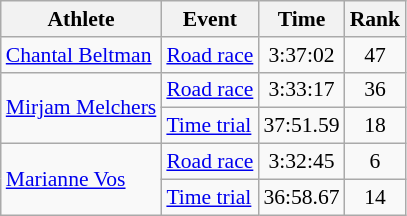<table class=wikitable style="font-size:90%">
<tr>
<th>Athlete</th>
<th>Event</th>
<th>Time</th>
<th>Rank</th>
</tr>
<tr align=center>
<td align=left><a href='#'>Chantal Beltman</a></td>
<td align=left><a href='#'>Road race</a></td>
<td>3:37:02</td>
<td>47</td>
</tr>
<tr align=center>
<td align=left rowspan=2><a href='#'>Mirjam Melchers</a></td>
<td align=left><a href='#'>Road race</a></td>
<td>3:33:17</td>
<td>36</td>
</tr>
<tr align=center>
<td align=left><a href='#'>Time trial</a></td>
<td>37:51.59</td>
<td>18</td>
</tr>
<tr align=center>
<td align=left rowspan=2><a href='#'>Marianne Vos</a></td>
<td align=left><a href='#'>Road race</a></td>
<td>3:32:45</td>
<td>6</td>
</tr>
<tr align=center>
<td align=left><a href='#'>Time trial</a></td>
<td>36:58.67</td>
<td>14</td>
</tr>
</table>
